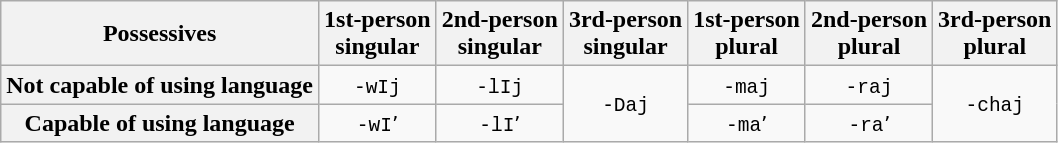<table class="wikitable" style="text-align:center">
<tr>
<th>Possessives</th>
<th>1st-person<br> singular</th>
<th>2nd-person<br>singular</th>
<th>3rd-person<br>singular</th>
<th>1st-person<br>plural</th>
<th>2nd-person<br>plural</th>
<th>3rd-person<br>plural</th>
</tr>
<tr>
<th>Not capable of using language</th>
<td><code>-wIj</code></td>
<td><code>-lIj</code></td>
<td rowspan="2"><code>-Daj</code></td>
<td><code>-maj</code></td>
<td><code>-raj</code></td>
<td rowspan="2"><code>-chaj</code></td>
</tr>
<tr>
<th>Capable of using language</th>
<td><code>-wIʼ</code></td>
<td><code>-lIʼ</code></td>
<td><code>-maʼ</code></td>
<td><code>-raʼ</code></td>
</tr>
</table>
